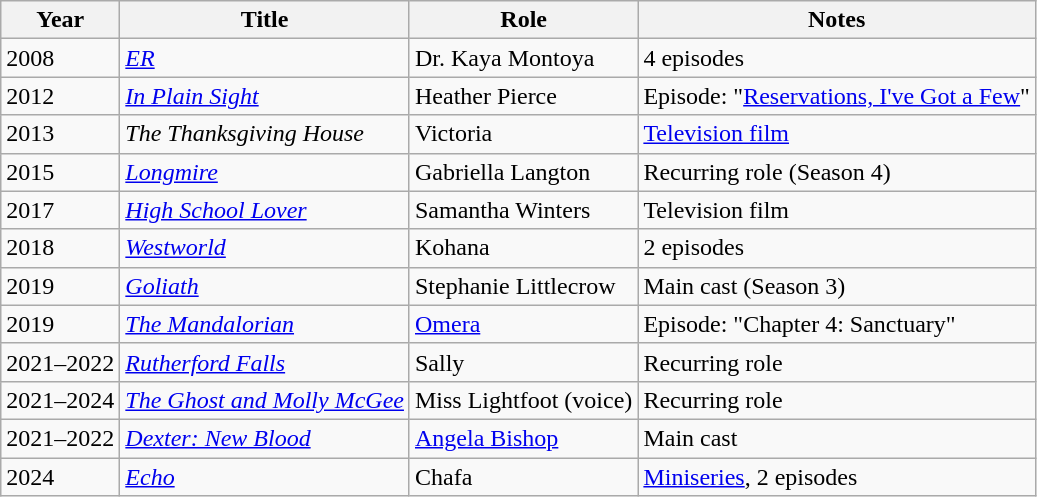<table class="wikitable sortable">
<tr>
<th>Year</th>
<th>Title</th>
<th>Role</th>
<th class="unsortable">Notes</th>
</tr>
<tr>
<td>2008</td>
<td><em><a href='#'>ER</a></em></td>
<td>Dr. Kaya Montoya</td>
<td>4 episodes</td>
</tr>
<tr>
<td>2012</td>
<td><em><a href='#'>In Plain Sight</a></em></td>
<td>Heather Pierce</td>
<td>Episode: "<a href='#'>Reservations, I've Got a Few</a>"</td>
</tr>
<tr>
<td>2013</td>
<td><em>The Thanksgiving House</em></td>
<td>Victoria</td>
<td><a href='#'>Television film</a></td>
</tr>
<tr>
<td>2015</td>
<td><em><a href='#'>Longmire</a></em></td>
<td>Gabriella Langton</td>
<td>Recurring role (Season 4)</td>
</tr>
<tr>
<td>2017</td>
<td><em><a href='#'>High School Lover</a></em></td>
<td>Samantha Winters</td>
<td>Television film</td>
</tr>
<tr>
<td>2018</td>
<td><em><a href='#'>Westworld</a></em></td>
<td>Kohana</td>
<td>2 episodes</td>
</tr>
<tr>
<td>2019</td>
<td><em><a href='#'>Goliath</a></em></td>
<td>Stephanie Littlecrow</td>
<td>Main cast (Season 3)</td>
</tr>
<tr>
<td>2019</td>
<td><em><a href='#'>The Mandalorian</a></em></td>
<td><a href='#'>Omera</a></td>
<td>Episode: "Chapter 4: Sanctuary"</td>
</tr>
<tr>
<td>2021–2022</td>
<td><em><a href='#'>Rutherford Falls</a></em></td>
<td>Sally</td>
<td>Recurring role</td>
</tr>
<tr>
<td>2021–2024</td>
<td><em><a href='#'>The Ghost and Molly McGee</a></em></td>
<td>Miss Lightfoot (voice)</td>
<td>Recurring role</td>
</tr>
<tr>
<td>2021–2022</td>
<td><em><a href='#'>Dexter: New Blood</a></em></td>
<td><a href='#'>Angela Bishop</a></td>
<td>Main cast</td>
</tr>
<tr>
<td>2024</td>
<td><em><a href='#'>Echo</a></em></td>
<td>Chafa</td>
<td><a href='#'>Miniseries</a>, 2 episodes</td>
</tr>
</table>
